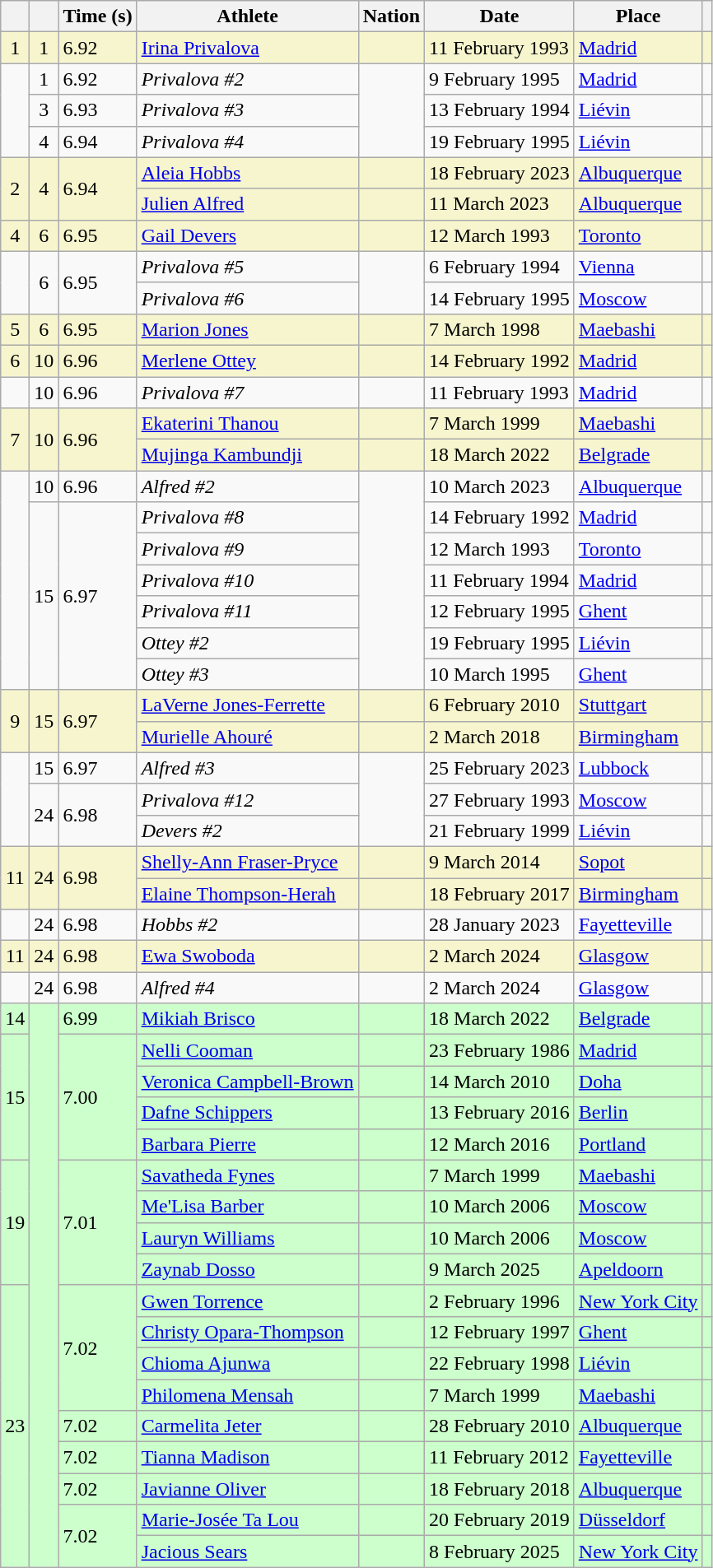<table class="wikitable sortable">
<tr>
<th></th>
<th></th>
<th>Time (s)</th>
<th>Athlete</th>
<th>Nation</th>
<th>Date</th>
<th>Place</th>
<th class="unsortable"></th>
</tr>
<tr bgcolor="#f6F5CE">
<td align=center>1</td>
<td align=center>1</td>
<td>6.92</td>
<td><a href='#'>Irina Privalova</a></td>
<td></td>
<td>11 February 1993</td>
<td><a href='#'>Madrid</a></td>
<td></td>
</tr>
<tr>
<td rowspan=3></td>
<td align=center>1</td>
<td>6.92</td>
<td><em>Privalova #2</em></td>
<td rowspan=3></td>
<td>9 February 1995</td>
<td><a href='#'>Madrid</a></td>
<td></td>
</tr>
<tr>
<td align=center>3</td>
<td>6.93</td>
<td><em>Privalova #3</em></td>
<td>13 February 1994</td>
<td><a href='#'>Liévin</a></td>
<td></td>
</tr>
<tr>
<td align=center>4</td>
<td>6.94</td>
<td><em>Privalova #4</em></td>
<td>19 February 1995</td>
<td><a href='#'>Liévin</a></td>
<td></td>
</tr>
<tr bgcolor="#f6F5CE">
<td rowspan="2" align="center">2</td>
<td rowspan="2" align="center">4</td>
<td rowspan="2">6.94 </td>
<td><a href='#'>Aleia Hobbs</a></td>
<td></td>
<td>18 February 2023</td>
<td><a href='#'>Albuquerque</a></td>
<td></td>
</tr>
<tr bgcolor="#f6F5CE">
<td><a href='#'>Julien Alfred</a></td>
<td></td>
<td>11 March 2023</td>
<td><a href='#'>Albuquerque</a></td>
<td></td>
</tr>
<tr bgcolor="#f6F5CE">
<td align="center">4</td>
<td align="center">6</td>
<td>6.95</td>
<td><a href='#'>Gail Devers</a></td>
<td></td>
<td>12 March 1993</td>
<td><a href='#'>Toronto</a></td>
<td></td>
</tr>
<tr>
<td rowspan=2></td>
<td rowspan=2 align=center>6</td>
<td rowspan="2">6.95</td>
<td><em>Privalova #5</em></td>
<td rowspan=2></td>
<td>6 February 1994</td>
<td><a href='#'>Vienna</a></td>
<td></td>
</tr>
<tr>
<td><em>Privalova #6</em></td>
<td>14 February 1995</td>
<td><a href='#'>Moscow</a></td>
<td></td>
</tr>
<tr bgcolor="#f6F5CE">
<td align=center>5</td>
<td align="center">6</td>
<td>6.95</td>
<td><a href='#'>Marion Jones</a></td>
<td></td>
<td>7 March 1998</td>
<td><a href='#'>Maebashi</a></td>
<td></td>
</tr>
<tr bgcolor="#f6F5CE">
<td align=center>6</td>
<td align="center">10</td>
<td>6.96</td>
<td><a href='#'>Merlene Ottey</a></td>
<td></td>
<td>14 February 1992</td>
<td><a href='#'>Madrid</a></td>
<td></td>
</tr>
<tr>
<td></td>
<td align=center>10</td>
<td>6.96</td>
<td><em>Privalova #7</em></td>
<td></td>
<td>11 February 1993</td>
<td><a href='#'>Madrid</a></td>
<td></td>
</tr>
<tr bgcolor="#f6F5CE">
<td rowspan="2" align="center">7</td>
<td rowspan="2" align="center">10</td>
<td rowspan="2">6.96</td>
<td><a href='#'>Ekaterini Thanou</a></td>
<td></td>
<td>7 March 1999</td>
<td><a href='#'>Maebashi</a></td>
<td></td>
</tr>
<tr bgcolor="#f6F5CE">
<td><a href='#'>Mujinga Kambundji</a></td>
<td></td>
<td>18 March 2022</td>
<td><a href='#'>Belgrade</a></td>
<td></td>
</tr>
<tr>
<td rowspan="7"></td>
<td align=center>10</td>
<td>6.96 </td>
<td><em>Alfred #2</em></td>
<td rowspan="7"></td>
<td>10 March 2023</td>
<td><a href='#'>Albuquerque</a></td>
<td></td>
</tr>
<tr>
<td rowspan="6" align="center">15</td>
<td rowspan="6">6.97</td>
<td><em>Privalova #8</em></td>
<td>14 February 1992</td>
<td><a href='#'>Madrid</a></td>
<td></td>
</tr>
<tr>
<td><em>Privalova #9</em></td>
<td>12 March 1993</td>
<td><a href='#'>Toronto</a></td>
<td></td>
</tr>
<tr>
<td><em>Privalova #10</em></td>
<td>11 February 1994</td>
<td><a href='#'>Madrid</a></td>
<td></td>
</tr>
<tr>
<td><em>Privalova #11</em></td>
<td>12 February 1995</td>
<td><a href='#'>Ghent</a></td>
<td></td>
</tr>
<tr>
<td><em>Ottey #2</em></td>
<td>19 February 1995</td>
<td><a href='#'>Liévin</a></td>
<td></td>
</tr>
<tr>
<td><em>Ottey #3</em></td>
<td>10 March 1995</td>
<td><a href='#'>Ghent</a></td>
<td></td>
</tr>
<tr bgcolor="#f6F5CE">
<td rowspan="2" align="center">9</td>
<td rowspan="2" align="center">15</td>
<td rowspan="2">6.97</td>
<td><a href='#'>LaVerne Jones-Ferrette</a></td>
<td></td>
<td>6 February 2010</td>
<td><a href='#'>Stuttgart</a></td>
<td></td>
</tr>
<tr bgcolor="#f6F5CE">
<td><a href='#'>Murielle Ahouré</a></td>
<td></td>
<td>2 March 2018</td>
<td><a href='#'>Birmingham</a></td>
<td></td>
</tr>
<tr>
<td rowspan="3"></td>
<td align="center">15</td>
<td>6.97</td>
<td><em>Alfred #3</em></td>
<td rowspan="3"></td>
<td>25 February 2023</td>
<td><a href='#'>Lubbock</a></td>
<td></td>
</tr>
<tr>
<td rowspan="2" align="center">24</td>
<td rowspan="2">6.98</td>
<td><em>Privalova #12</em></td>
<td>27 February 1993</td>
<td><a href='#'>Moscow</a></td>
<td></td>
</tr>
<tr>
<td><em>Devers #2</em></td>
<td>21 February 1999</td>
<td><a href='#'>Liévin</a></td>
<td></td>
</tr>
<tr bgcolor="#f6F5CE">
<td rowspan="2" align="center">11</td>
<td rowspan="2" align="center">24</td>
<td rowspan="2">6.98</td>
<td><a href='#'>Shelly-Ann Fraser-Pryce</a></td>
<td></td>
<td>9 March 2014</td>
<td><a href='#'>Sopot</a></td>
<td></td>
</tr>
<tr bgcolor="#f6F5CE">
<td><a href='#'>Elaine Thompson-Herah</a></td>
<td></td>
<td>18 February 2017</td>
<td><a href='#'>Birmingham</a></td>
<td></td>
</tr>
<tr>
<td></td>
<td align="center">24</td>
<td>6.98</td>
<td><em>Hobbs #2</em></td>
<td></td>
<td>28 January 2023</td>
<td><a href='#'>Fayetteville</a></td>
<td></td>
</tr>
<tr bgcolor="#f6F5CE">
<td align=center>11</td>
<td align=center>24</td>
<td>6.98</td>
<td><a href='#'>Ewa Swoboda</a></td>
<td></td>
<td>2 March 2024</td>
<td><a href='#'>Glasgow</a></td>
<td></td>
</tr>
<tr>
<td></td>
<td align=center>24</td>
<td>6.98</td>
<td><em>Alfred #4</em></td>
<td></td>
<td>2 March 2024</td>
<td><a href='#'>Glasgow</a></td>
<td></td>
</tr>
<tr bgcolor=#CCFFCC>
<td align=center>14</td>
<td rowspan="18"></td>
<td>6.99</td>
<td><a href='#'>Mikiah Brisco</a></td>
<td></td>
<td>18 March 2022</td>
<td><a href='#'>Belgrade</a></td>
<td></td>
</tr>
<tr bgcolor=#CCFFCC>
<td rowspan="4" align="center">15</td>
<td rowspan="4">7.00</td>
<td><a href='#'>Nelli Cooman</a></td>
<td></td>
<td>23 February 1986</td>
<td><a href='#'>Madrid</a></td>
<td></td>
</tr>
<tr bgcolor=#CCFFCC>
<td><a href='#'>Veronica Campbell-Brown</a></td>
<td></td>
<td>14 March 2010</td>
<td><a href='#'>Doha</a></td>
<td></td>
</tr>
<tr bgcolor=#CCFFCC>
<td><a href='#'>Dafne Schippers</a></td>
<td></td>
<td>13 February 2016</td>
<td><a href='#'>Berlin</a></td>
<td></td>
</tr>
<tr bgcolor=#CCFFCC>
<td><a href='#'>Barbara Pierre</a></td>
<td></td>
<td>12 March 2016</td>
<td><a href='#'>Portland</a></td>
<td></td>
</tr>
<tr bgcolor="#CCFFCC">
<td rowspan="4" align="center">19</td>
<td rowspan="4">7.01</td>
<td><a href='#'>Savatheda Fynes</a></td>
<td></td>
<td>7 March 1999</td>
<td><a href='#'>Maebashi</a></td>
<td></td>
</tr>
<tr bgcolor=#CCFFCC>
<td><a href='#'>Me'Lisa Barber</a></td>
<td></td>
<td>10 March 2006</td>
<td><a href='#'>Moscow</a></td>
<td></td>
</tr>
<tr bgcolor=#CCFFCC>
<td><a href='#'>Lauryn Williams</a></td>
<td></td>
<td>10 March 2006</td>
<td><a href='#'>Moscow</a></td>
<td></td>
</tr>
<tr bgcolor=#CCFFCC>
<td><a href='#'>Zaynab Dosso</a></td>
<td></td>
<td>9 March 2025</td>
<td><a href='#'>Apeldoorn</a></td>
<td></td>
</tr>
<tr bgcolor=#CCFFCC>
<td rowspan="9" align="center">23</td>
<td rowspan="4">7.02</td>
<td><a href='#'>Gwen Torrence</a></td>
<td></td>
<td>2 February 1996</td>
<td><a href='#'>New York City</a></td>
<td></td>
</tr>
<tr bgcolor=#CCFFCC>
<td><a href='#'>Christy Opara-Thompson</a></td>
<td></td>
<td>12 February 1997</td>
<td><a href='#'>Ghent</a></td>
<td></td>
</tr>
<tr bgcolor=#CCFFCC>
<td><a href='#'>Chioma Ajunwa</a></td>
<td></td>
<td>22 February 1998</td>
<td><a href='#'>Liévin</a></td>
<td></td>
</tr>
<tr bgcolor=#CCFFCC>
<td><a href='#'>Philomena Mensah</a></td>
<td></td>
<td>7 March 1999</td>
<td><a href='#'>Maebashi</a></td>
<td></td>
</tr>
<tr bgcolor=#CCFFCC>
<td>7.02 </td>
<td><a href='#'>Carmelita Jeter</a></td>
<td></td>
<td>28 February 2010</td>
<td><a href='#'>Albuquerque</a></td>
<td></td>
</tr>
<tr bgcolor=#CCFFCC>
<td>7.02</td>
<td><a href='#'>Tianna Madison</a></td>
<td></td>
<td>11 February 2012</td>
<td><a href='#'>Fayetteville</a></td>
<td></td>
</tr>
<tr bgcolor=#CCFFCC>
<td>7.02 </td>
<td><a href='#'>Javianne Oliver</a></td>
<td></td>
<td>18 February 2018</td>
<td><a href='#'>Albuquerque</a></td>
<td></td>
</tr>
<tr bgcolor=#CCFFCC>
<td rowspan="2">7.02</td>
<td><a href='#'>Marie-Josée Ta Lou</a></td>
<td></td>
<td>20 February 2019</td>
<td><a href='#'>Düsseldorf</a></td>
<td></td>
</tr>
<tr bgcolor="#CCFFCC">
<td><a href='#'>Jacious Sears</a></td>
<td></td>
<td>8 February 2025</td>
<td><a href='#'>New York City</a></td>
<td></td>
</tr>
</table>
